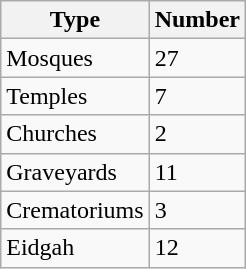<table class="wikitable">
<tr>
<th>Type</th>
<th>Number</th>
</tr>
<tr>
<td>Mosques</td>
<td>27</td>
</tr>
<tr>
<td>Temples</td>
<td>7</td>
</tr>
<tr>
<td>Churches</td>
<td>2</td>
</tr>
<tr>
<td>Graveyards</td>
<td>11</td>
</tr>
<tr>
<td>Crematoriums</td>
<td>3</td>
</tr>
<tr>
<td>Eidgah</td>
<td>12</td>
</tr>
</table>
